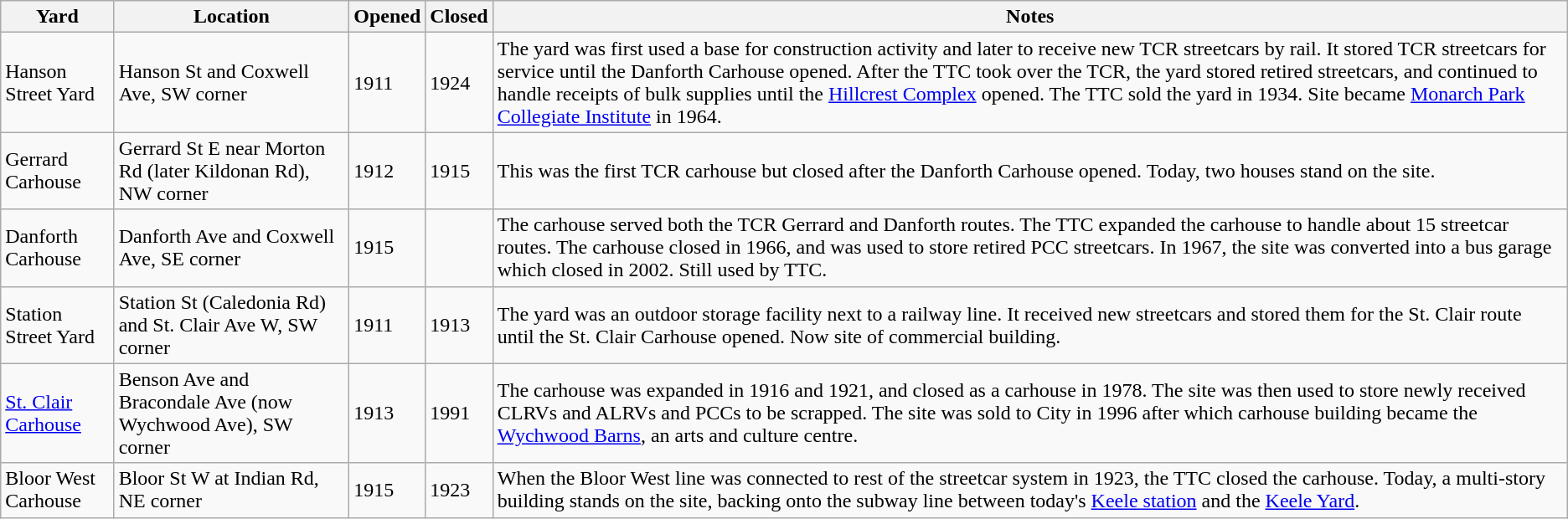<table class="wikitable">
<tr>
<th>Yard</th>
<th>Location</th>
<th>Opened</th>
<th>Closed</th>
<th>Notes</th>
</tr>
<tr>
<td>Hanson Street Yard</td>
<td>Hanson St and Coxwell Ave, SW corner</td>
<td>1911</td>
<td>1924</td>
<td>The yard was first used a base for construction activity and later to receive new TCR streetcars by rail. It stored TCR streetcars for service until the Danforth Carhouse opened. After the TTC took over the TCR, the yard stored retired streetcars, and continued to handle receipts of bulk supplies until the <a href='#'>Hillcrest Complex</a> opened. The TTC sold the yard in 1934. Site became <a href='#'>Monarch Park Collegiate Institute</a> in 1964.</td>
</tr>
<tr>
<td>Gerrard Carhouse</td>
<td>Gerrard St E near Morton Rd (later Kildonan Rd), NW corner</td>
<td>1912</td>
<td>1915</td>
<td>This was the first TCR carhouse but closed after the Danforth Carhouse opened. Today, two houses stand on the site.</td>
</tr>
<tr>
<td>Danforth Carhouse</td>
<td>Danforth Ave and Coxwell Ave, SE corner</td>
<td>1915</td>
<td></td>
<td>The carhouse served both the TCR Gerrard and Danforth routes. The TTC expanded the carhouse to handle about 15 streetcar routes. The carhouse closed in 1966, and was used to store retired PCC streetcars. In 1967, the site was converted into a bus garage which closed in 2002. Still used by TTC.</td>
</tr>
<tr>
<td>Station Street Yard</td>
<td>Station St (Caledonia Rd) and St. Clair Ave W, SW corner</td>
<td>1911</td>
<td>1913</td>
<td>The yard was an outdoor storage facility next to a railway line. It received new streetcars and stored them for the St. Clair route until the St. Clair Carhouse opened. Now site of commercial building.</td>
</tr>
<tr>
<td><a href='#'>St. Clair Carhouse</a></td>
<td>Benson Ave and Bracondale Ave (now Wychwood Ave), SW corner</td>
<td>1913</td>
<td>1991</td>
<td>The carhouse was expanded in 1916 and 1921, and  closed as a carhouse in 1978. The site was then used to store newly received CLRVs and ALRVs and PCCs to be scrapped. The site was sold to City in 1996 after which carhouse building became the <a href='#'>Wychwood Barns</a>, an arts and culture centre.</td>
</tr>
<tr>
<td>Bloor West Carhouse</td>
<td>Bloor St W at Indian Rd, NE corner</td>
<td>1915</td>
<td>1923</td>
<td>When the Bloor West line was connected to rest of the streetcar system in 1923, the TTC closed the carhouse. Today, a multi-story building stands on the site, backing onto the subway line between today's <a href='#'>Keele station</a> and the <a href='#'>Keele Yard</a>.</td>
</tr>
</table>
